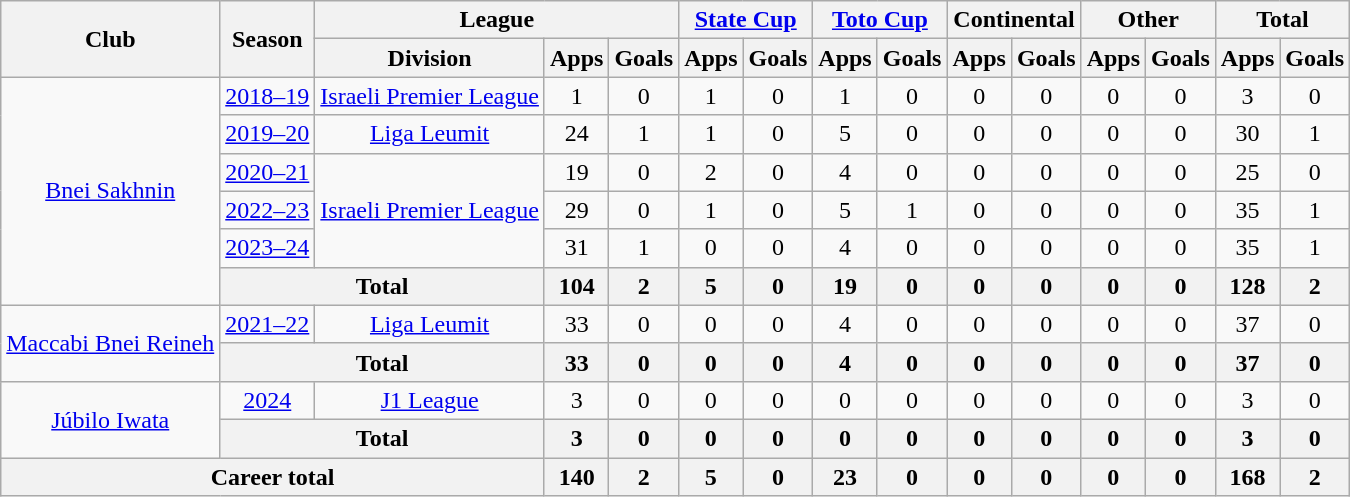<table class="wikitable" style="text-align: center">
<tr>
<th rowspan="2">Club</th>
<th rowspan="2">Season</th>
<th colspan="3">League</th>
<th colspan="2"><a href='#'>State Cup</a></th>
<th colspan="2"><a href='#'>Toto Cup</a></th>
<th colspan="2">Continental</th>
<th colspan="2">Other</th>
<th colspan="2">Total</th>
</tr>
<tr>
<th>Division</th>
<th>Apps</th>
<th>Goals</th>
<th>Apps</th>
<th>Goals</th>
<th>Apps</th>
<th>Goals</th>
<th>Apps</th>
<th>Goals</th>
<th>Apps</th>
<th>Goals</th>
<th>Apps</th>
<th>Goals</th>
</tr>
<tr>
<td rowspan="6"><a href='#'>Bnei Sakhnin</a></td>
<td><a href='#'>2018–19</a></td>
<td rowspan="1"><a href='#'>Israeli Premier League</a></td>
<td>1</td>
<td>0</td>
<td>1</td>
<td>0</td>
<td>1</td>
<td>0</td>
<td>0</td>
<td>0</td>
<td>0</td>
<td>0</td>
<td>3</td>
<td>0</td>
</tr>
<tr>
<td><a href='#'>2019–20</a></td>
<td rowspan="1"><a href='#'>Liga Leumit</a></td>
<td>24</td>
<td>1</td>
<td>1</td>
<td>0</td>
<td>5</td>
<td>0</td>
<td>0</td>
<td>0</td>
<td>0</td>
<td>0</td>
<td>30</td>
<td>1</td>
</tr>
<tr>
<td><a href='#'>2020–21</a></td>
<td rowspan="3"><a href='#'>Israeli Premier League</a></td>
<td>19</td>
<td>0</td>
<td>2</td>
<td>0</td>
<td>4</td>
<td>0</td>
<td>0</td>
<td>0</td>
<td>0</td>
<td>0</td>
<td>25</td>
<td>0</td>
</tr>
<tr>
<td><a href='#'>2022–23</a></td>
<td>29</td>
<td>0</td>
<td>1</td>
<td>0</td>
<td>5</td>
<td>1</td>
<td>0</td>
<td>0</td>
<td>0</td>
<td>0</td>
<td>35</td>
<td>1</td>
</tr>
<tr>
<td><a href='#'>2023–24</a></td>
<td>31</td>
<td>1</td>
<td>0</td>
<td>0</td>
<td>4</td>
<td>0</td>
<td>0</td>
<td>0</td>
<td>0</td>
<td>0</td>
<td>35</td>
<td>1</td>
</tr>
<tr>
<th colspan="2"><strong>Total</strong></th>
<th>104</th>
<th>2</th>
<th>5</th>
<th>0</th>
<th>19</th>
<th>0</th>
<th>0</th>
<th>0</th>
<th>0</th>
<th>0</th>
<th>128</th>
<th>2</th>
</tr>
<tr>
<td rowspan="2"><a href='#'>Maccabi Bnei Reineh</a></td>
<td><a href='#'>2021–22</a></td>
<td rowspan="1"><a href='#'>Liga Leumit</a></td>
<td>33</td>
<td>0</td>
<td>0</td>
<td>0</td>
<td>4</td>
<td>0</td>
<td>0</td>
<td>0</td>
<td>0</td>
<td>0</td>
<td>37</td>
<td>0</td>
</tr>
<tr>
<th colspan="2"><strong>Total</strong></th>
<th>33</th>
<th>0</th>
<th>0</th>
<th>0</th>
<th>4</th>
<th>0</th>
<th>0</th>
<th>0</th>
<th>0</th>
<th>0</th>
<th>37</th>
<th>0</th>
</tr>
<tr>
<td rowspan="2"><a href='#'>Júbilo Iwata</a></td>
<td><a href='#'>2024</a></td>
<td rowspan="1"><a href='#'>J1 League</a></td>
<td>3</td>
<td>0</td>
<td>0</td>
<td>0</td>
<td>0</td>
<td>0</td>
<td>0</td>
<td>0</td>
<td>0</td>
<td>0</td>
<td>3</td>
<td>0</td>
</tr>
<tr>
<th colspan="2"><strong>Total</strong></th>
<th>3</th>
<th>0</th>
<th>0</th>
<th>0</th>
<th>0</th>
<th>0</th>
<th>0</th>
<th>0</th>
<th>0</th>
<th>0</th>
<th>3</th>
<th>0</th>
</tr>
<tr>
<th colspan="3"><strong>Career total</strong></th>
<th>140</th>
<th>2</th>
<th>5</th>
<th>0</th>
<th>23</th>
<th>0</th>
<th>0</th>
<th>0</th>
<th>0</th>
<th>0</th>
<th>168</th>
<th>2</th>
</tr>
</table>
